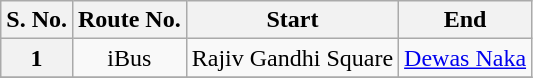<table class="sortable plainrowheaders wikitable">
<tr>
<th scope="col">S. No.</th>
<th scope="col">Route No.</th>
<th scope="col">Start</th>
<th scope="col">End</th>
</tr>
<tr>
<th scope="row" style=text-align:center>1</th>
<td align=center>iBus</td>
<td align=right>Rajiv Gandhi Square</td>
<td align=center><a href='#'>Dewas Naka</a></td>
</tr>
<tr>
</tr>
</table>
